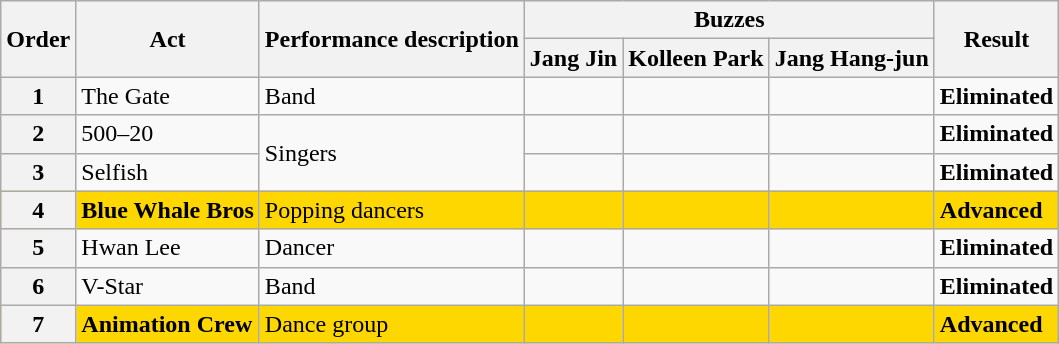<table class="wikitable plainrowheaders">
<tr>
<th rowspan=2>Order</th>
<th rowspan=2>Act</th>
<th rowspan=2>Performance description</th>
<th colspan=3>Buzzes</th>
<th rowspan=2 colspan=3>Result</th>
</tr>
<tr>
<th>Jang Jin</th>
<th>Kolleen Park</th>
<th>Jang Hang-jun</th>
</tr>
<tr>
<th>1</th>
<td>The Gate</td>
<td>Band</td>
<td></td>
<td></td>
<td></td>
<td><strong>Eliminated</strong></td>
</tr>
<tr>
<th>2</th>
<td>500–20</td>
<td rowspan=2>Singers</td>
<td></td>
<td></td>
<td></td>
<td><strong>Eliminated</strong></td>
</tr>
<tr>
<th>3</th>
<td>Selfish</td>
<td></td>
<td></td>
<td></td>
<td><strong>Eliminated</strong></td>
</tr>
<tr style="background:gold;">
<th>4</th>
<td><strong>Blue Whale Bros</strong></td>
<td>Popping dancers</td>
<td></td>
<td></td>
<td></td>
<td><strong>Advanced</strong></td>
</tr>
<tr>
<th>5</th>
<td>Hwan Lee</td>
<td>Dancer</td>
<td></td>
<td></td>
<td></td>
<td><strong>Eliminated</strong></td>
</tr>
<tr>
<th>6</th>
<td>V-Star</td>
<td>Band</td>
<td></td>
<td></td>
<td></td>
<td><strong>Eliminated</strong></td>
</tr>
<tr style="background:gold;">
<th>7</th>
<td><strong>Animation Crew</strong></td>
<td>Dance group</td>
<td></td>
<td></td>
<td></td>
<td><strong>Advanced</strong></td>
</tr>
</table>
